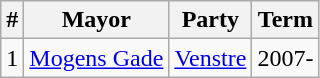<table class="wikitable">
<tr>
<th>#</th>
<th>Mayor</th>
<th>Party</th>
<th>Term</th>
</tr>
<tr>
<td>1</td>
<td><a href='#'>Mogens Gade</a></td>
<td> <a href='#'>Venstre</a></td>
<td>2007-</td>
</tr>
</table>
